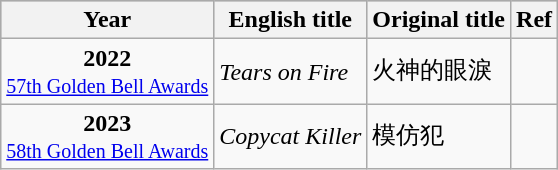<table class="wikitable sortable">
<tr style="background:#bebebe;">
<th>Year</th>
<th>English title</th>
<th>Original title</th>
<th>Ref</th>
</tr>
<tr>
<td style="text-align:center"><strong>2022</strong> <br> <small><a href='#'>57th Golden Bell Awards</a></small></td>
<td><em>Tears on Fire</em></td>
<td>火神的眼淚</td>
<td></td>
</tr>
<tr>
<td style="text-align:center"><strong>2023</strong> <br> <small><a href='#'>58th Golden Bell Awards</a></small></td>
<td><em>Copycat Killer</em></td>
<td>模仿犯</td>
<td></td>
</tr>
</table>
